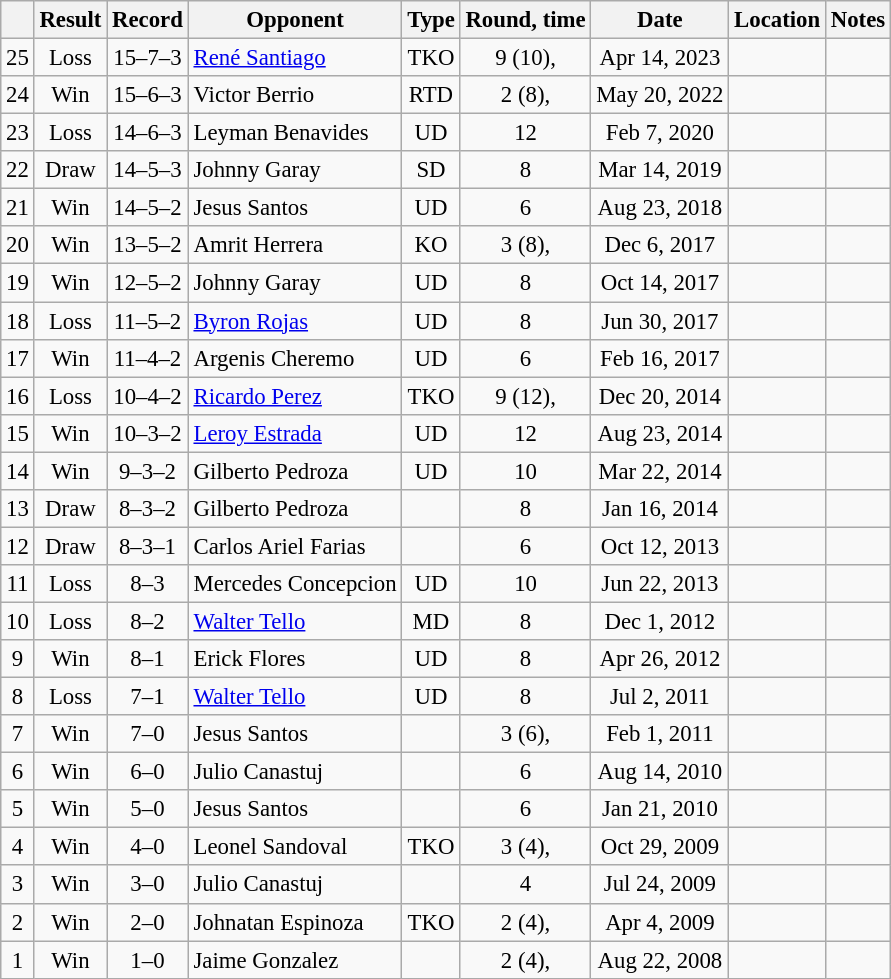<table class="wikitable" style="text-align:center; font-size:95%">
<tr>
<th></th>
<th>Result</th>
<th>Record</th>
<th>Opponent</th>
<th>Type</th>
<th>Round, time</th>
<th>Date</th>
<th>Location</th>
<th>Notes</th>
</tr>
<tr>
<td>25</td>
<td>Loss</td>
<td>15–7–3</td>
<td style="text-align:left;"><a href='#'>René Santiago</a></td>
<td>TKO</td>
<td>9 (10), </td>
<td>Apr 14, 2023</td>
<td style="text-align:left;"></td>
<td style="text-align:left;"></td>
</tr>
<tr>
<td>24</td>
<td>Win</td>
<td>15–6–3</td>
<td style="text-align:left;">Victor Berrio</td>
<td>RTD</td>
<td>2 (8), </td>
<td>May 20, 2022</td>
<td style="text-align:left;"></td>
<td></td>
</tr>
<tr>
<td>23</td>
<td>Loss</td>
<td>14–6–3</td>
<td style="text-align:left;">Leyman Benavides</td>
<td>UD</td>
<td>12</td>
<td>Feb 7, 2020</td>
<td style="text-align:left;"></td>
<td></td>
</tr>
<tr>
<td>22</td>
<td>Draw</td>
<td>14–5–3</td>
<td style="text-align:left;">Johnny Garay</td>
<td>SD</td>
<td>8</td>
<td>Mar 14, 2019</td>
<td style="text-align:left;"></td>
<td></td>
</tr>
<tr>
<td>21</td>
<td>Win</td>
<td>14–5–2</td>
<td style="text-align:left;">Jesus Santos</td>
<td>UD</td>
<td>6</td>
<td>Aug 23, 2018</td>
<td style="text-align:left;"></td>
<td></td>
</tr>
<tr>
<td>20</td>
<td>Win</td>
<td>13–5–2</td>
<td style="text-align:left;">Amrit Herrera</td>
<td>KO</td>
<td>3 (8), </td>
<td>Dec 6, 2017</td>
<td style="text-align:left;"></td>
<td></td>
</tr>
<tr>
<td>19</td>
<td>Win</td>
<td>12–5–2</td>
<td style="text-align:left;">Johnny Garay</td>
<td>UD</td>
<td>8</td>
<td>Oct 14, 2017</td>
<td style="text-align:left;"></td>
<td></td>
</tr>
<tr>
<td>18</td>
<td>Loss</td>
<td>11–5–2</td>
<td style="text-align:left;"><a href='#'>Byron Rojas</a></td>
<td>UD</td>
<td>8</td>
<td>Jun 30, 2017</td>
<td style="text-align:left;"></td>
<td></td>
</tr>
<tr>
<td>17</td>
<td>Win</td>
<td>11–4–2</td>
<td style="text-align:left;">Argenis Cheremo</td>
<td>UD</td>
<td>6</td>
<td>Feb 16, 2017</td>
<td style="text-align:left;"></td>
<td></td>
</tr>
<tr>
<td>16</td>
<td>Loss</td>
<td>10–4–2</td>
<td style="text-align:left;"><a href='#'>Ricardo Perez</a></td>
<td>TKO</td>
<td>9 (12), </td>
<td>Dec 20, 2014</td>
<td style="text-align:left;"></td>
<td style="text-align:left;"></td>
</tr>
<tr>
<td>15</td>
<td>Win</td>
<td>10–3–2</td>
<td style="text-align:left;"><a href='#'>Leroy Estrada</a></td>
<td>UD</td>
<td>12</td>
<td>Aug 23, 2014</td>
<td style="text-align:left;"></td>
<td style="text-align:left;"></td>
</tr>
<tr>
<td>14</td>
<td>Win</td>
<td>9–3–2</td>
<td style="text-align:left;">Gilberto Pedroza</td>
<td>UD</td>
<td>10</td>
<td>Mar 22, 2014</td>
<td style="text-align:left;"></td>
<td style="text-align:left;"></td>
</tr>
<tr>
<td>13</td>
<td>Draw</td>
<td>8–3–2</td>
<td style="text-align:left;">Gilberto Pedroza</td>
<td></td>
<td>8</td>
<td>Jan 16, 2014</td>
<td style="text-align:left;"></td>
<td style="text-align:left;"></td>
</tr>
<tr>
<td>12</td>
<td>Draw</td>
<td>8–3–1</td>
<td style="text-align:left;">Carlos Ariel Farias</td>
<td></td>
<td>6</td>
<td>Oct 12, 2013</td>
<td style="text-align:left;"></td>
<td></td>
</tr>
<tr>
<td>11</td>
<td>Loss</td>
<td>8–3</td>
<td style="text-align:left;">Mercedes Concepcion</td>
<td>UD</td>
<td>10</td>
<td>Jun 22, 2013</td>
<td style="text-align:left;"></td>
<td style="text-align:left;"></td>
</tr>
<tr>
<td>10</td>
<td>Loss</td>
<td>8–2</td>
<td style="text-align:left;"><a href='#'>Walter Tello</a></td>
<td>MD</td>
<td>8</td>
<td>Dec 1, 2012</td>
<td style="text-align:left;"></td>
<td></td>
</tr>
<tr>
<td>9</td>
<td>Win</td>
<td>8–1</td>
<td style="text-align:left;">Erick Flores</td>
<td>UD</td>
<td>8</td>
<td>Apr 26, 2012</td>
<td style="text-align:left;"></td>
<td></td>
</tr>
<tr>
<td>8</td>
<td>Loss</td>
<td>7–1</td>
<td style="text-align:left;"><a href='#'>Walter Tello</a></td>
<td>UD</td>
<td>8</td>
<td>Jul 2, 2011</td>
<td style="text-align:left;"></td>
<td></td>
</tr>
<tr>
<td>7</td>
<td>Win</td>
<td>7–0</td>
<td style="text-align:left;">Jesus Santos</td>
<td></td>
<td>3 (6), </td>
<td>Feb 1, 2011</td>
<td style="text-align:left;"></td>
<td></td>
</tr>
<tr>
<td>6</td>
<td>Win</td>
<td>6–0</td>
<td style="text-align:left;">Julio Canastuj</td>
<td></td>
<td>6</td>
<td>Aug 14, 2010</td>
<td style="text-align:left;"></td>
<td></td>
</tr>
<tr>
<td>5</td>
<td>Win</td>
<td>5–0</td>
<td style="text-align:left;">Jesus Santos</td>
<td></td>
<td>6</td>
<td>Jan 21, 2010</td>
<td style="text-align:left;"></td>
<td></td>
</tr>
<tr>
<td>4</td>
<td>Win</td>
<td>4–0</td>
<td style="text-align:left;">Leonel Sandoval</td>
<td>TKO</td>
<td>3 (4), </td>
<td>Oct 29, 2009</td>
<td style="text-align:left;"></td>
<td></td>
</tr>
<tr>
<td>3</td>
<td>Win</td>
<td>3–0</td>
<td style="text-align:left;">Julio Canastuj</td>
<td></td>
<td>4</td>
<td>Jul 24, 2009</td>
<td style="text-align:left;"></td>
<td></td>
</tr>
<tr>
<td>2</td>
<td>Win</td>
<td>2–0</td>
<td style="text-align:left;">Johnatan Espinoza</td>
<td>TKO</td>
<td>2 (4), </td>
<td>Apr 4, 2009</td>
<td style="text-align:left;"></td>
<td></td>
</tr>
<tr>
<td>1</td>
<td>Win</td>
<td>1–0</td>
<td style="text-align:left;">Jaime Gonzalez</td>
<td></td>
<td>2 (4), </td>
<td>Aug 22, 2008</td>
<td style="text-align:left;"></td>
<td></td>
</tr>
</table>
